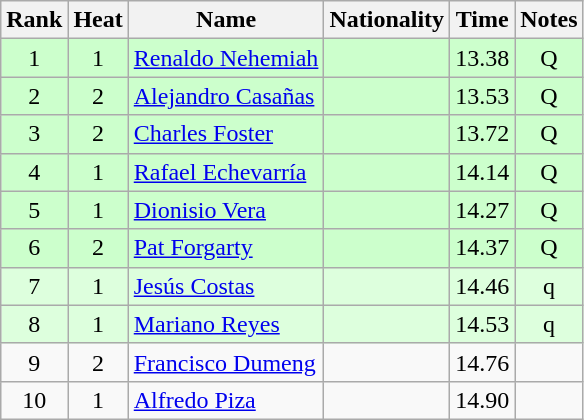<table class="wikitable sortable" style="text-align:center">
<tr>
<th>Rank</th>
<th>Heat</th>
<th>Name</th>
<th>Nationality</th>
<th>Time</th>
<th>Notes</th>
</tr>
<tr bgcolor=ccffcc>
<td>1</td>
<td>1</td>
<td align=left><a href='#'>Renaldo Nehemiah</a></td>
<td align=left></td>
<td>13.38</td>
<td>Q</td>
</tr>
<tr bgcolor=ccffcc>
<td>2</td>
<td>2</td>
<td align=left><a href='#'>Alejandro Casañas</a></td>
<td align=left></td>
<td>13.53</td>
<td>Q</td>
</tr>
<tr bgcolor=ccffcc>
<td>3</td>
<td>2</td>
<td align=left><a href='#'>Charles Foster</a></td>
<td align=left></td>
<td>13.72</td>
<td>Q</td>
</tr>
<tr bgcolor=ccffcc>
<td>4</td>
<td>1</td>
<td align=left><a href='#'>Rafael Echevarría</a></td>
<td align=left></td>
<td>14.14</td>
<td>Q</td>
</tr>
<tr bgcolor=ccffcc>
<td>5</td>
<td>1</td>
<td align=left><a href='#'>Dionisio Vera</a></td>
<td align=left></td>
<td>14.27</td>
<td>Q</td>
</tr>
<tr bgcolor=ccffcc>
<td>6</td>
<td>2</td>
<td align=left><a href='#'>Pat Forgarty</a></td>
<td align=left></td>
<td>14.37</td>
<td>Q</td>
</tr>
<tr bgcolor=ddffdd>
<td>7</td>
<td>1</td>
<td align=left><a href='#'>Jesús Costas</a></td>
<td align=left></td>
<td>14.46</td>
<td>q</td>
</tr>
<tr bgcolor=ddffdd>
<td>8</td>
<td>1</td>
<td align=left><a href='#'>Mariano Reyes</a></td>
<td align=left></td>
<td>14.53</td>
<td>q</td>
</tr>
<tr>
<td>9</td>
<td>2</td>
<td align=left><a href='#'>Francisco Dumeng</a></td>
<td align=left></td>
<td>14.76</td>
<td></td>
</tr>
<tr>
<td>10</td>
<td>1</td>
<td align=left><a href='#'>Alfredo Piza</a></td>
<td align=left></td>
<td>14.90</td>
<td></td>
</tr>
</table>
